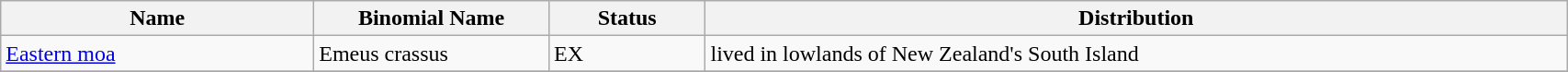<table class="wikitable" style="width:90%">
<tr>
<th style="width:20%">Name</th>
<th style="width:15%">Binomial Name</th>
<th style="width:10%">Status</th>
<th>Distribution</th>
</tr>
<tr>
<td><a href='#'>Eastern moa</a></td>
<td>Emeus crassus</td>
<td>EX</td>
<td>lived in lowlands of New Zealand's South Island</td>
</tr>
<tr>
</tr>
</table>
